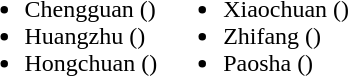<table>
<tr>
<td valign="top"><br><ul><li>Chengguan ()</li><li>Huangzhu  ()</li><li>Hongchuan ()</li></ul></td>
<td valign="top"><br><ul><li>Xiaochuan ()</li><li>Zhifang ()</li><li>Paosha ()</li></ul></td>
</tr>
</table>
